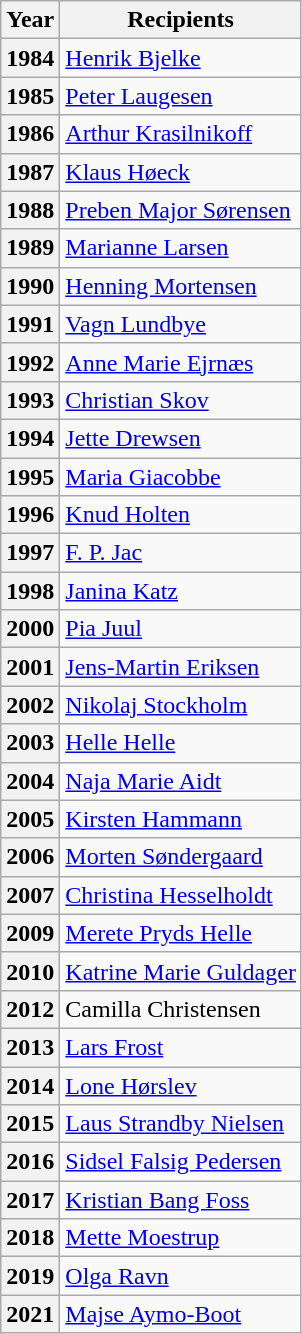<table class="wikitable">
<tr>
<th>Year</th>
<th>Recipients</th>
</tr>
<tr>
<th align=center>1984</th>
<td><a href='#'>Henrik Bjelke</a></td>
</tr>
<tr>
<th align=center>1985</th>
<td><a href='#'>Peter Laugesen</a></td>
</tr>
<tr>
<th align=center>1986</th>
<td><a href='#'>Arthur Krasilnikoff</a></td>
</tr>
<tr>
<th align=center>1987</th>
<td><a href='#'>Klaus Høeck</a></td>
</tr>
<tr>
<th align=center>1988</th>
<td><a href='#'>Preben Major Sørensen</a></td>
</tr>
<tr>
<th align=center>1989</th>
<td><a href='#'>Marianne Larsen</a></td>
</tr>
<tr>
<th align=center>1990</th>
<td><a href='#'>Henning Mortensen</a></td>
</tr>
<tr>
<th align=center>1991</th>
<td><a href='#'>Vagn Lundbye</a></td>
</tr>
<tr>
<th align=center>1992</th>
<td><a href='#'>Anne Marie Ejrnæs</a></td>
</tr>
<tr>
<th align=center>1993</th>
<td><a href='#'>Christian Skov</a></td>
</tr>
<tr>
<th align=center>1994</th>
<td><a href='#'>Jette Drewsen</a></td>
</tr>
<tr>
<th align=center>1995</th>
<td><a href='#'>Maria Giacobbe</a></td>
</tr>
<tr>
<th align=center>1996</th>
<td><a href='#'>Knud Holten</a></td>
</tr>
<tr>
<th align=center>1997</th>
<td><a href='#'>F. P. Jac</a></td>
</tr>
<tr>
<th align=center>1998</th>
<td><a href='#'>Janina Katz</a></td>
</tr>
<tr>
<th align=center>2000</th>
<td><a href='#'>Pia Juul</a></td>
</tr>
<tr>
<th align=center>2001</th>
<td><a href='#'>Jens-Martin Eriksen</a></td>
</tr>
<tr>
<th align=center>2002</th>
<td><a href='#'>Nikolaj Stockholm</a></td>
</tr>
<tr>
<th align=center>2003</th>
<td><a href='#'>Helle Helle</a></td>
</tr>
<tr>
<th align=center>2004</th>
<td><a href='#'>Naja Marie Aidt</a></td>
</tr>
<tr>
<th align=center>2005</th>
<td><a href='#'>Kirsten Hammann</a></td>
</tr>
<tr>
<th align=center>2006</th>
<td><a href='#'>Morten Søndergaard</a></td>
</tr>
<tr>
<th align=center>2007</th>
<td><a href='#'>Christina Hesselholdt</a></td>
</tr>
<tr>
<th align=center>2009</th>
<td><a href='#'>Merete Pryds Helle</a></td>
</tr>
<tr>
<th align=center>2010</th>
<td><a href='#'>Katrine Marie Guldager</a></td>
</tr>
<tr>
<th align=center>2012</th>
<td>Camilla Christensen</td>
</tr>
<tr>
<th align=center>2013</th>
<td><a href='#'>Lars Frost</a></td>
</tr>
<tr>
<th align=center>2014</th>
<td><a href='#'>Lone Hørslev</a></td>
</tr>
<tr>
<th align=center>2015</th>
<td><a href='#'>Laus Strandby Nielsen</a></td>
</tr>
<tr>
<th align=center>2016</th>
<td><a href='#'>Sidsel Falsig Pedersen</a></td>
</tr>
<tr>
<th align=center>2017</th>
<td><a href='#'>Kristian Bang Foss</a></td>
</tr>
<tr>
<th align=center>2018</th>
<td><a href='#'>Mette Moestrup</a></td>
</tr>
<tr>
<th align=center>2019</th>
<td><a href='#'>Olga Ravn</a></td>
</tr>
<tr>
<th align=center>2021</th>
<td><a href='#'>Majse Aymo-Boot</a></td>
</tr>
</table>
